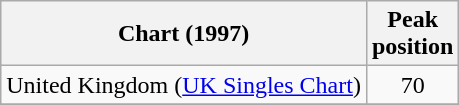<table class="wikitable sortable">
<tr>
<th>Chart (1997)</th>
<th>Peak<br>position</th>
</tr>
<tr>
<td>United Kingdom (<a href='#'>UK Singles Chart</a>)</td>
<td align="center">70</td>
</tr>
<tr>
</tr>
</table>
